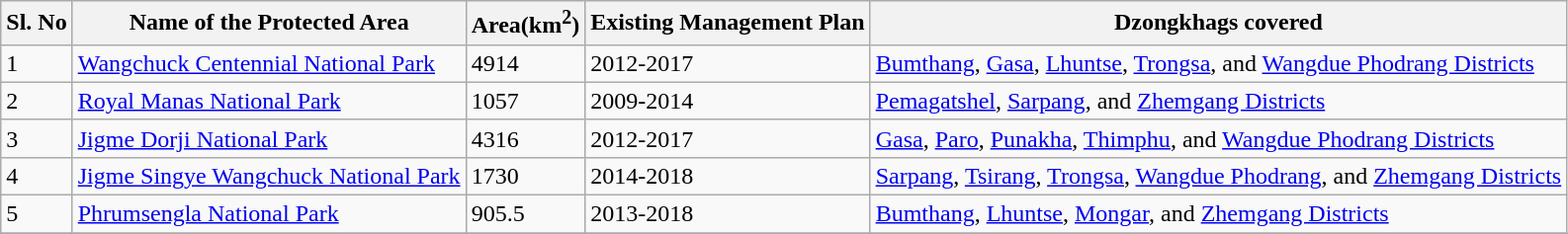<table class="wikitable">
<tr>
<th>Sl. No</th>
<th>Name of the Protected Area</th>
<th>Area(km<sup>2</sup>)</th>
<th>Existing Management Plan</th>
<th>Dzongkhags covered</th>
</tr>
<tr>
<td>1</td>
<td><a href='#'>Wangchuck Centennial National Park</a></td>
<td>4914</td>
<td>2012-2017</td>
<td><a href='#'>Bumthang</a>, <a href='#'>Gasa</a>, <a href='#'>Lhuntse</a>, <a href='#'>Trongsa</a>, and <a href='#'>Wangdue Phodrang Districts</a></td>
</tr>
<tr>
<td>2</td>
<td><a href='#'>Royal Manas National Park</a></td>
<td>1057</td>
<td>2009-2014</td>
<td><a href='#'>Pemagatshel</a>, <a href='#'>Sarpang</a>, and <a href='#'>Zhemgang Districts</a></td>
</tr>
<tr>
<td>3</td>
<td><a href='#'>Jigme Dorji National Park</a></td>
<td>4316</td>
<td>2012-2017</td>
<td><a href='#'>Gasa</a>, <a href='#'>Paro</a>, <a href='#'>Punakha</a>, <a href='#'>Thimphu</a>, and <a href='#'>Wangdue Phodrang Districts</a></td>
</tr>
<tr>
<td>4</td>
<td><a href='#'>Jigme Singye Wangchuck National Park</a></td>
<td>1730</td>
<td>2014-2018</td>
<td><a href='#'>Sarpang</a>, <a href='#'>Tsirang</a>, <a href='#'>Trongsa</a>, <a href='#'>Wangdue Phodrang</a>, and <a href='#'>Zhemgang Districts</a></td>
</tr>
<tr>
<td>5</td>
<td><a href='#'>Phrumsengla National Park</a></td>
<td>905.5</td>
<td>2013-2018</td>
<td><a href='#'>Bumthang</a>, <a href='#'>Lhuntse</a>, <a href='#'>Mongar</a>, and <a href='#'>Zhemgang Districts</a></td>
</tr>
<tr>
</tr>
</table>
